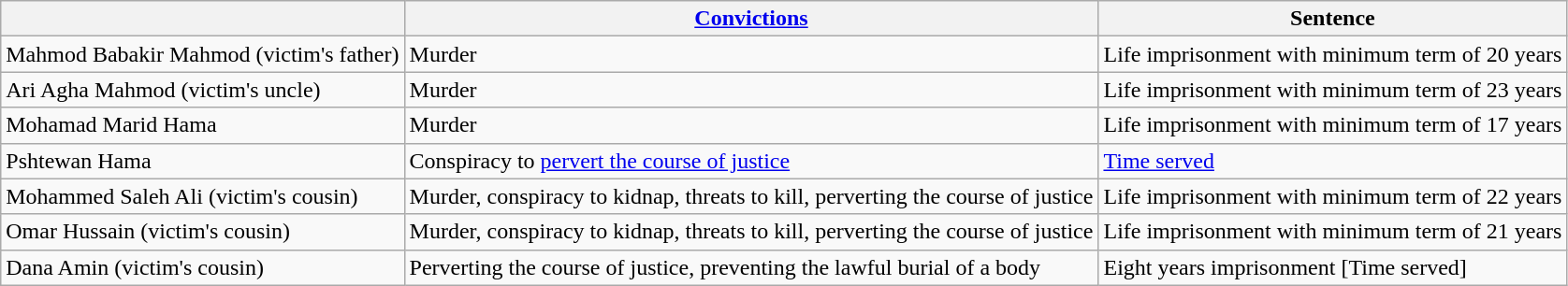<table class="wikitable">
<tr>
<th></th>
<th><a href='#'>Convictions</a></th>
<th>Sentence</th>
</tr>
<tr>
<td>Mahmod Babakir Mahmod (victim's father)</td>
<td>Murder</td>
<td>Life imprisonment with minimum term of 20 years</td>
</tr>
<tr>
<td>Ari Agha Mahmod (victim's uncle)</td>
<td>Murder</td>
<td>Life imprisonment with minimum term of 23 years</td>
</tr>
<tr>
<td>Mohamad Marid Hama</td>
<td>Murder</td>
<td>Life imprisonment with minimum term of 17 years</td>
</tr>
<tr>
<td>Pshtewan Hama</td>
<td>Conspiracy to <a href='#'>pervert the course of justice</a></td>
<td><a href='#'>Time served</a></td>
</tr>
<tr>
<td>Mohammed Saleh Ali (victim's cousin)</td>
<td>Murder, conspiracy to kidnap, threats to kill, perverting the course of justice</td>
<td>Life imprisonment with minimum term of 22 years</td>
</tr>
<tr>
<td>Omar Hussain (victim's cousin)</td>
<td>Murder, conspiracy to kidnap, threats to kill, perverting the course of justice</td>
<td>Life imprisonment with minimum term of 21 years</td>
</tr>
<tr>
<td>Dana Amin (victim's cousin)</td>
<td>Perverting the course of justice, preventing the lawful burial of a body</td>
<td>Eight years imprisonment [Time served]</td>
</tr>
</table>
